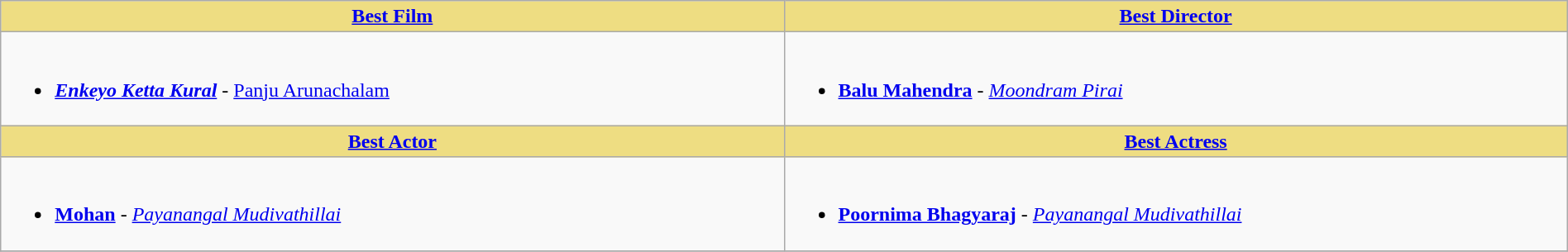<table class="wikitable" width=100% |>
<tr>
<th !  style="background:#eedd82; text-align:center; width:50%;"><a href='#'>Best Film</a></th>
<th !  style="background:#eedd82; text-align:center; width:50%;"><a href='#'>Best Director</a></th>
</tr>
<tr>
<td valign="top"><br><ul><li><strong><em><a href='#'>Enkeyo Ketta Kural</a></em></strong> - <a href='#'>Panju Arunachalam</a></li></ul></td>
<td valign="top"><br><ul><li><strong><a href='#'>Balu Mahendra</a></strong> - <em><a href='#'>Moondram Pirai</a></em></li></ul></td>
</tr>
<tr>
<th !  style="background:#eedd82; text-align:center; width:50%;"><a href='#'>Best Actor</a></th>
<th !  style="background:#eedd82; text-align:center; width:50%;"><a href='#'>Best Actress</a></th>
</tr>
<tr>
<td valign="top"><br><ul><li><strong><a href='#'>Mohan</a></strong> - <em><a href='#'>Payanangal Mudivathillai</a></em></li></ul></td>
<td valign="top"><br><ul><li><strong><a href='#'>Poornima Bhagyaraj</a></strong> - <em><a href='#'>Payanangal Mudivathillai</a></em></li></ul></td>
</tr>
<tr>
</tr>
</table>
